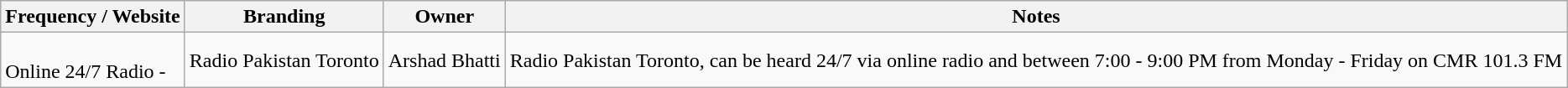<table class="wikitable">
<tr>
<th>Frequency / Website</th>
<th>Branding</th>
<th>Owner</th>
<th>Notes</th>
</tr>
<tr>
<td><br>Online 24/7 Radio - </td>
<td>Radio Pakistan Toronto</td>
<td>Arshad Bhatti</td>
<td>Radio Pakistan Toronto, can be heard 24/7 via online radio and between 7:00 - 9:00 PM from Monday - Friday on CMR 101.3 FM</td>
</tr>
</table>
